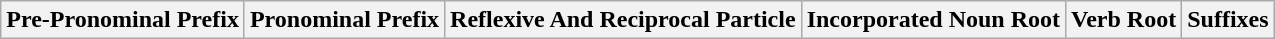<table class="wikitable">
<tr>
<th>Pre-Pronominal Prefix</th>
<th>Pronominal Prefix</th>
<th>Reflexive And Reciprocal Particle</th>
<th>Incorporated Noun Root</th>
<th>Verb Root</th>
<th>Suffixes</th>
</tr>
</table>
